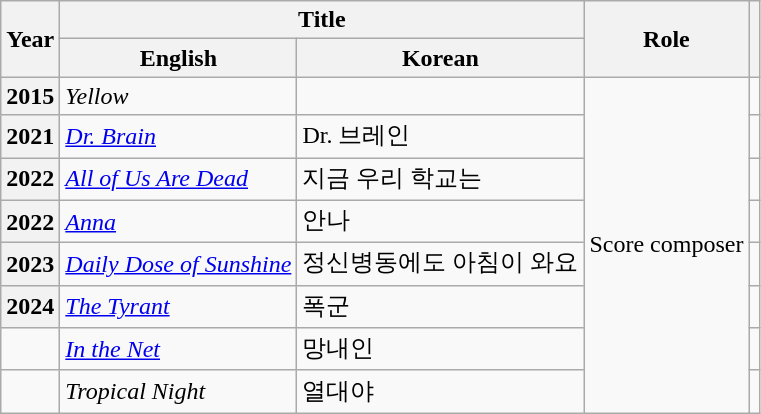<table class="wikitable sortable plainrowheaders">
<tr>
<th scope="col" rowspan="2">Year</th>
<th scope="col" colspan="2">Title</th>
<th scope="col" rowspan="2">Role</th>
<th rowspan="2" scope="col" class="unsortable"></th>
</tr>
<tr>
<th scope="col">English</th>
<th scope="col">Korean</th>
</tr>
<tr>
<th scope="row">2015</th>
<td><em>Yellow</em></td>
<td></td>
<td rowspan="8">Score composer</td>
<td></td>
</tr>
<tr>
<th scope="row">2021</th>
<td><em><a href='#'>Dr. Brain</a></em></td>
<td>Dr. 브레인</td>
<td></td>
</tr>
<tr>
<th scope="row">2022</th>
<td><em><a href='#'>All of Us Are Dead</a></em></td>
<td>지금 우리 학교는</td>
<td></td>
</tr>
<tr>
<th scope="row">2022</th>
<td><em><a href='#'>Anna</a></em></td>
<td>안나</td>
<td></td>
</tr>
<tr>
<th scope="row">2023</th>
<td><em><a href='#'>Daily Dose of Sunshine</a></em></td>
<td>정신병동에도 아침이 와요</td>
<td></td>
</tr>
<tr>
<th scope="row">2024</th>
<td><em><a href='#'>The Tyrant</a></em></td>
<td>폭군</td>
<td></td>
</tr>
<tr>
<td></td>
<td><em><a href='#'>In the Net</a></em></td>
<td>망내인</td>
<td></td>
</tr>
<tr>
<td></td>
<td><em>Tropical Night</em></td>
<td>열대야</td>
<td></td>
</tr>
</table>
